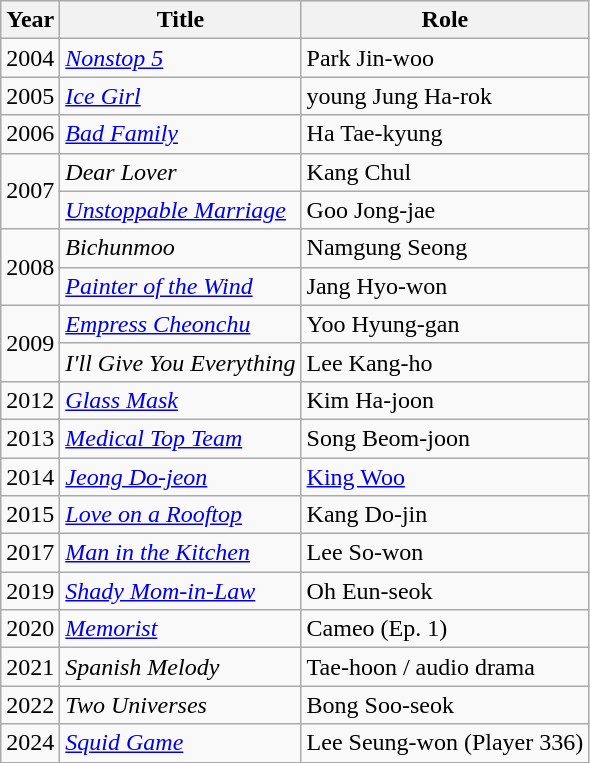<table class="wikitable">
<tr>
<th>Year</th>
<th>Title</th>
<th>Role</th>
</tr>
<tr>
<td>2004</td>
<td><em><a href='#'>Nonstop 5</a></em></td>
<td>Park Jin-woo</td>
</tr>
<tr>
<td>2005</td>
<td><em><a href='#'>Ice Girl</a></em></td>
<td>young Jung Ha-rok</td>
</tr>
<tr>
<td>2006</td>
<td><em><a href='#'>Bad Family</a></em></td>
<td>Ha Tae-kyung</td>
</tr>
<tr>
<td rowspan=2>2007</td>
<td><em>Dear Lover</em></td>
<td>Kang Chul</td>
</tr>
<tr>
<td><em><a href='#'>Unstoppable Marriage</a></em></td>
<td>Goo Jong-jae</td>
</tr>
<tr>
<td rowspan=2>2008</td>
<td><em>Bichunmoo</em></td>
<td>Namgung Seong</td>
</tr>
<tr>
<td><em><a href='#'>Painter of the Wind</a></em></td>
<td>Jang Hyo-won</td>
</tr>
<tr>
<td rowspan=2>2009</td>
<td><em><a href='#'>Empress Cheonchu</a></em></td>
<td>Yoo Hyung-gan</td>
</tr>
<tr>
<td><em>I'll Give You Everything</em></td>
<td>Lee Kang-ho</td>
</tr>
<tr>
<td>2012</td>
<td><em><a href='#'>Glass Mask</a></em></td>
<td>Kim Ha-joon</td>
</tr>
<tr>
<td>2013</td>
<td><em><a href='#'>Medical Top Team</a></em></td>
<td>Song Beom-joon</td>
</tr>
<tr>
<td>2014</td>
<td><em><a href='#'>Jeong Do-jeon</a></em></td>
<td><a href='#'>King Woo</a></td>
</tr>
<tr>
<td>2015</td>
<td><em><a href='#'>Love on a Rooftop</a></em></td>
<td>Kang Do-jin</td>
</tr>
<tr>
<td>2017</td>
<td><em><a href='#'>Man in the Kitchen</a></em></td>
<td>Lee So-won</td>
</tr>
<tr>
<td>2019</td>
<td><em><a href='#'>Shady Mom-in-Law</a></em></td>
<td>Oh Eun-seok</td>
</tr>
<tr>
<td>2020</td>
<td><em><a href='#'>Memorist</a></em></td>
<td>Cameo (Ep. 1)</td>
</tr>
<tr>
<td>2021</td>
<td><em>Spanish Melody</em></td>
<td>Tae-hoon / audio drama</td>
</tr>
<tr>
<td>2022</td>
<td><em>Two Universes</em></td>
<td>Bong Soo-seok</td>
</tr>
<tr>
<td>2024</td>
<td><em><a href='#'>Squid Game</a></em></td>
<td>Lee Seung-won (Player 336)</td>
</tr>
</table>
